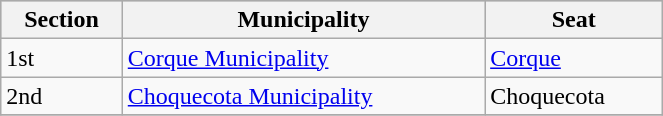<table class="wikitable" border="1" style="width:35%;" border="1">
<tr bgcolor=silver>
<th>Section</th>
<th>Municipality</th>
<th>Seat</th>
</tr>
<tr>
<td>1st</td>
<td><a href='#'>Corque Municipality</a></td>
<td><a href='#'>Corque</a></td>
</tr>
<tr>
<td>2nd</td>
<td><a href='#'>Choquecota Municipality</a></td>
<td>Choquecota</td>
</tr>
<tr>
</tr>
</table>
